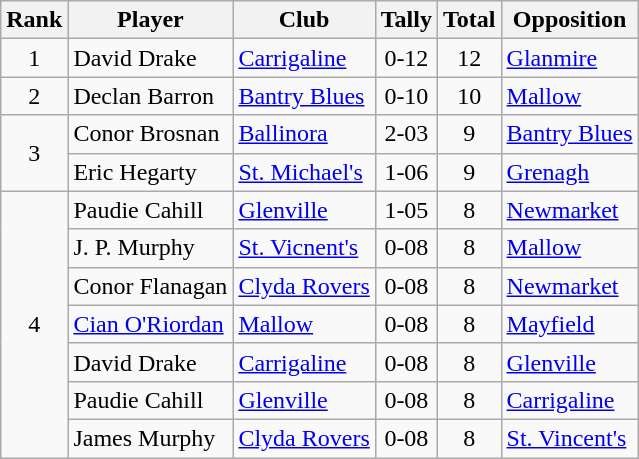<table class="wikitable">
<tr>
<th>Rank</th>
<th>Player</th>
<th>Club</th>
<th>Tally</th>
<th>Total</th>
<th>Opposition</th>
</tr>
<tr>
<td rowspan="1" style="text-align:center;">1</td>
<td>David Drake</td>
<td><a href='#'>Carrigaline</a></td>
<td align=center>0-12</td>
<td align=center>12</td>
<td><a href='#'>Glanmire</a></td>
</tr>
<tr>
<td rowspan="1" style="text-align:center;">2</td>
<td>Declan Barron</td>
<td><a href='#'>Bantry Blues</a></td>
<td align=center>0-10</td>
<td align=center>10</td>
<td><a href='#'>Mallow</a></td>
</tr>
<tr>
<td rowspan="2" style="text-align:center;">3</td>
<td>Conor Brosnan</td>
<td><a href='#'>Ballinora</a></td>
<td align=center>2-03</td>
<td align=center>9</td>
<td><a href='#'>Bantry Blues</a></td>
</tr>
<tr>
<td>Eric Hegarty</td>
<td><a href='#'>St. Michael's</a></td>
<td align=center>1-06</td>
<td align=center>9</td>
<td><a href='#'>Grenagh</a></td>
</tr>
<tr>
<td rowspan="7" style="text-align:center;">4</td>
<td>Paudie Cahill</td>
<td><a href='#'>Glenville</a></td>
<td align=center>1-05</td>
<td align=center>8</td>
<td><a href='#'>Newmarket</a></td>
</tr>
<tr>
<td>J. P. Murphy</td>
<td><a href='#'>St. Vicnent's</a></td>
<td align=center>0-08</td>
<td align=center>8</td>
<td><a href='#'>Mallow</a></td>
</tr>
<tr>
<td>Conor Flanagan</td>
<td><a href='#'>Clyda Rovers</a></td>
<td align=center>0-08</td>
<td align=center>8</td>
<td><a href='#'>Newmarket</a></td>
</tr>
<tr>
<td><a href='#'>Cian O'Riordan</a></td>
<td><a href='#'>Mallow</a></td>
<td align=center>0-08</td>
<td align=center>8</td>
<td><a href='#'>Mayfield</a></td>
</tr>
<tr>
<td>David Drake</td>
<td><a href='#'>Carrigaline</a></td>
<td align=center>0-08</td>
<td align=center>8</td>
<td><a href='#'>Glenville</a></td>
</tr>
<tr>
<td>Paudie Cahill</td>
<td><a href='#'>Glenville</a></td>
<td align=center>0-08</td>
<td align=center>8</td>
<td><a href='#'>Carrigaline</a></td>
</tr>
<tr>
<td>James Murphy</td>
<td><a href='#'>Clyda Rovers</a></td>
<td align=center>0-08</td>
<td align=center>8</td>
<td><a href='#'>St. Vincent's</a></td>
</tr>
</table>
